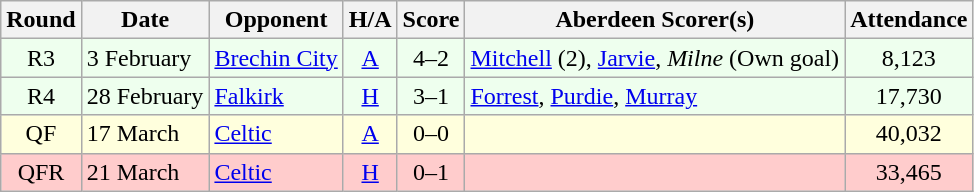<table class="wikitable" style="text-align:center">
<tr>
<th>Round</th>
<th>Date</th>
<th>Opponent</th>
<th>H/A</th>
<th>Score</th>
<th>Aberdeen Scorer(s)</th>
<th>Attendance</th>
</tr>
<tr bgcolor=#EEFFEE>
<td>R3</td>
<td align=left>3 February</td>
<td align=left><a href='#'>Brechin City</a></td>
<td><a href='#'>A</a></td>
<td>4–2</td>
<td align=left><a href='#'>Mitchell</a> (2), <a href='#'>Jarvie</a>, <em>Milne</em> (Own goal)</td>
<td>8,123</td>
</tr>
<tr bgcolor=#EEFFEE>
<td>R4</td>
<td align=left>28 February</td>
<td align=left><a href='#'>Falkirk</a></td>
<td><a href='#'>H</a></td>
<td>3–1</td>
<td align=left><a href='#'>Forrest</a>, <a href='#'>Purdie</a>, <a href='#'>Murray</a></td>
<td>17,730</td>
</tr>
<tr bgcolor=#FFFFDD>
<td>QF</td>
<td align=left>17 March</td>
<td align=left><a href='#'>Celtic</a></td>
<td><a href='#'>A</a></td>
<td>0–0</td>
<td align=left></td>
<td>40,032</td>
</tr>
<tr bgcolor=#FFCCCC>
<td>QFR</td>
<td align=left>21 March</td>
<td align=left><a href='#'>Celtic</a></td>
<td><a href='#'>H</a></td>
<td>0–1</td>
<td align=left></td>
<td>33,465</td>
</tr>
</table>
